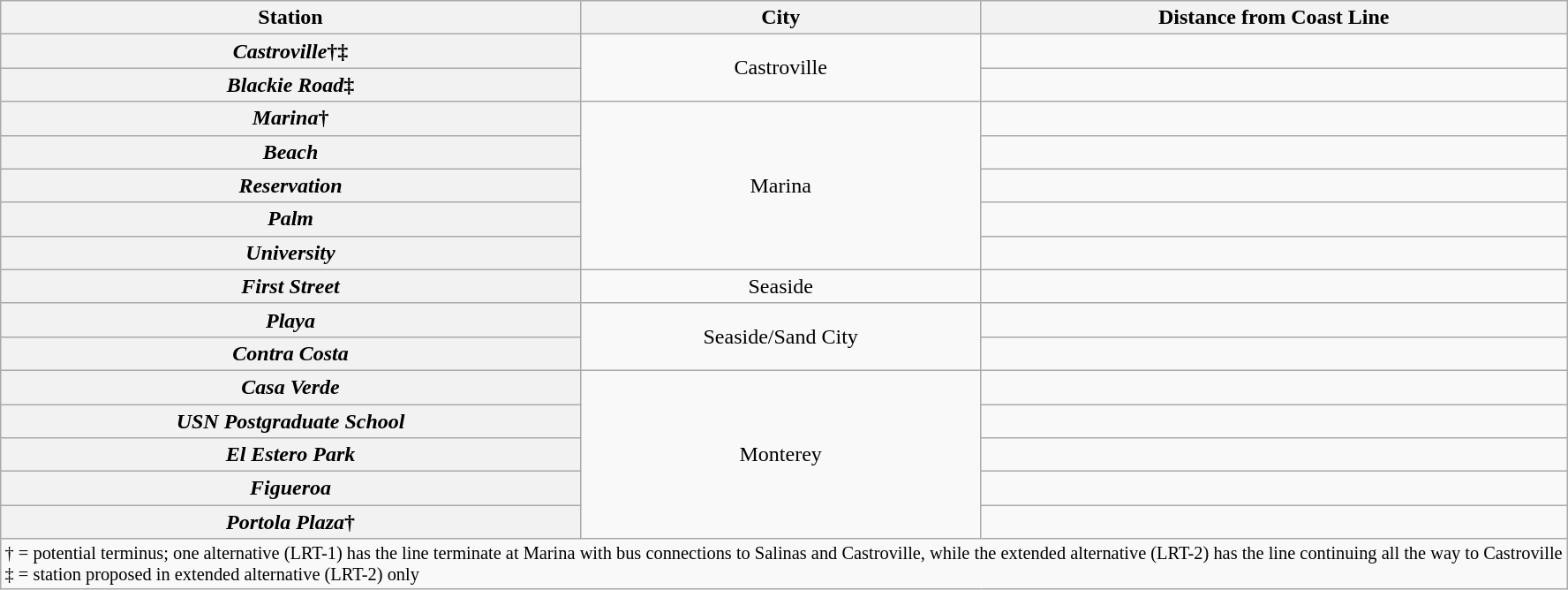<table class="wikitable sortable" style="font-size:100%;text-align:center;">
<tr>
<th>Station</th>
<th>City</th>
<th>Distance from Coast Line</th>
</tr>
<tr>
<th><em>Castroville</em>†‡</th>
<td rowspan=2>Castroville</td>
<td></td>
</tr>
<tr>
<th><em>Blackie Road</em>‡</th>
<td></td>
</tr>
<tr>
<th><em>Marina</em>†</th>
<td rowspan=5>Marina</td>
<td></td>
</tr>
<tr>
<th><em>Beach</em></th>
<td></td>
</tr>
<tr>
<th><em>Reservation</em></th>
<td></td>
</tr>
<tr>
<th><em>Palm</em></th>
<td></td>
</tr>
<tr>
<th><em>University</em></th>
<td></td>
</tr>
<tr>
<th><em>First Street</em></th>
<td>Seaside</td>
<td></td>
</tr>
<tr>
<th><em>Playa</em></th>
<td rowspan=2>Seaside/Sand City</td>
<td></td>
</tr>
<tr>
<th><em>Contra Costa</em></th>
<td></td>
</tr>
<tr>
<th><em>Casa Verde</em></th>
<td rowspan=5>Monterey</td>
<td></td>
</tr>
<tr>
<th><em>USN Postgraduate School</em></th>
<td></td>
</tr>
<tr>
<th><em>El Estero Park</em></th>
<td></td>
</tr>
<tr>
<th><em>Figueroa</em></th>
<td></td>
</tr>
<tr>
<th><em>Portola Plaza</em>†</th>
<td></td>
</tr>
<tr>
<td colspan=3 data-sort-value="zzzz" style="text-align:left;font-size:85%;">† = potential terminus; one alternative (LRT-1) has the line terminate at Marina with bus connections to Salinas and Castroville, while the extended alternative (LRT-2) has the line continuing all the way to Castroville<br>‡ = station proposed in extended alternative (LRT-2) only</td>
</tr>
</table>
